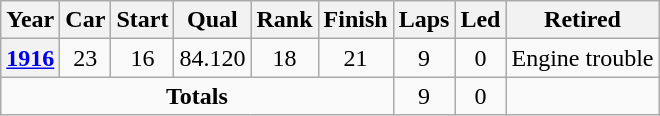<table class="wikitable" style="text-align:center">
<tr>
<th>Year</th>
<th>Car</th>
<th>Start</th>
<th>Qual</th>
<th>Rank</th>
<th>Finish</th>
<th>Laps</th>
<th>Led</th>
<th>Retired</th>
</tr>
<tr>
<th><a href='#'>1916</a></th>
<td>23</td>
<td>16</td>
<td>84.120</td>
<td>18</td>
<td>21</td>
<td>9</td>
<td>0</td>
<td>Engine trouble</td>
</tr>
<tr>
<td colspan=6><strong>Totals</strong></td>
<td>9</td>
<td>0</td>
<td></td>
</tr>
</table>
